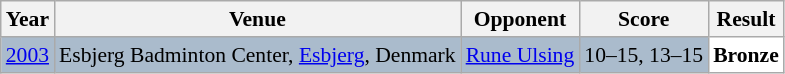<table class="sortable wikitable" style="font-size: 90%;">
<tr>
<th>Year</th>
<th>Venue</th>
<th>Opponent</th>
<th>Score</th>
<th>Result</th>
</tr>
<tr style="background:#AABBCC">
<td align="center"><a href='#'>2003</a></td>
<td align="left">Esbjerg Badminton Center, <a href='#'>Esbjerg</a>, Denmark</td>
<td align="left"> <a href='#'>Rune Ulsing</a></td>
<td align="left">10–15, 13–15</td>
<td style="text-align:left; background:white"> <strong>Bronze</strong></td>
</tr>
</table>
